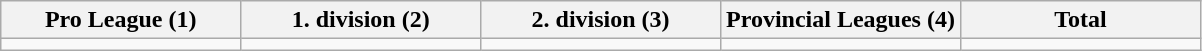<table class="wikitable">
<tr>
<th style="width:20%;">Pro League (1)</th>
<th style="width:20%;">1. division (2)</th>
<th style="width:20%;">2. division (3)</th>
<th style="width:20%;">Provincial Leagues (4)</th>
<th style="width:20%;">Total</th>
</tr>
<tr>
<td></td>
<td></td>
<td></td>
<td></td>
<td></td>
</tr>
</table>
